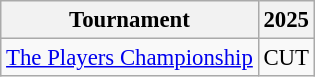<table class="wikitable" style="font-size:95%;text-align:center;">
<tr>
<th>Tournament</th>
<th>2025</th>
</tr>
<tr>
<td align=left><a href='#'>The Players Championship</a></td>
<td>CUT</td>
</tr>
</table>
